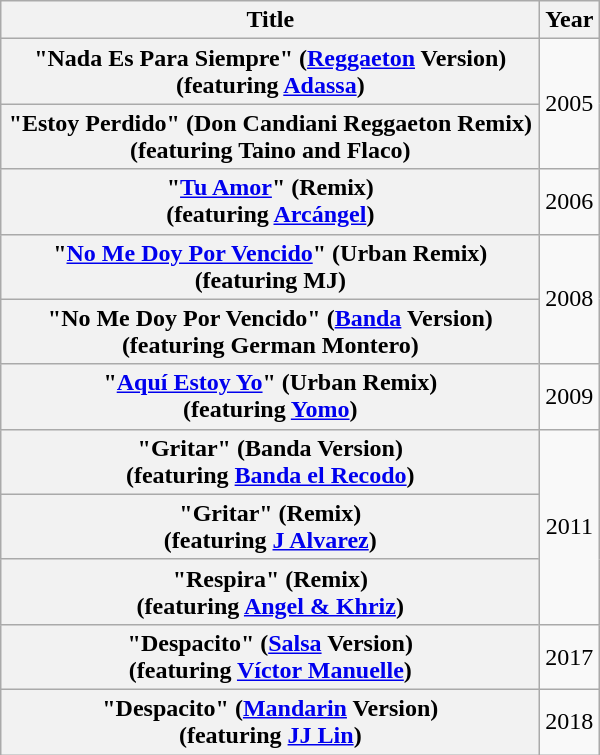<table class="wikitable plainrowheaders" style="text-align:center;">
<tr>
<th scope="col" style="width:22em;">Title</th>
<th scope="col" style="width:1em;">Year</th>
</tr>
<tr>
<th scope="row">"Nada Es Para Siempre" (<a href='#'>Reggaeton</a> Version)<br><span>(featuring <a href='#'>Adassa</a>)</span></th>
<td rowspan="2">2005</td>
</tr>
<tr>
<th scope="row">"Estoy Perdido" (Don Candiani Reggaeton Remix)<br><span>(featuring Taino and Flaco)</span></th>
</tr>
<tr>
<th scope="row">"<a href='#'>Tu Amor</a>" (Remix)<br><span>(featuring <a href='#'>Arcángel</a>)</span></th>
<td>2006</td>
</tr>
<tr>
<th scope="row">"<a href='#'>No Me Doy Por Vencido</a>" (Urban Remix)<br><span>(featuring MJ)</span></th>
<td rowspan="2">2008</td>
</tr>
<tr>
<th scope="row">"No Me Doy Por Vencido" (<a href='#'>Banda</a> Version)<br><span>(featuring German Montero)</span></th>
</tr>
<tr>
<th scope="row">"<a href='#'>Aquí Estoy Yo</a>" (Urban Remix)<br><span>(featuring <a href='#'>Yomo</a>)</span></th>
<td>2009</td>
</tr>
<tr>
<th scope="row">"Gritar" (Banda Version)<br><span>(featuring <a href='#'>Banda el Recodo</a>)</span></th>
<td rowspan="3">2011</td>
</tr>
<tr>
<th scope="row">"Gritar" (Remix)<br><span>(featuring <a href='#'>J Alvarez</a>)</span></th>
</tr>
<tr>
<th scope="row">"Respira" (Remix)<br><span>(featuring <a href='#'>Angel & Khriz</a>)</span></th>
</tr>
<tr>
<th scope="row">"Despacito" (<a href='#'>Salsa</a> Version)<br><span>(featuring <a href='#'>Víctor Manuelle</a>)</span></th>
<td>2017</td>
</tr>
<tr>
<th scope="row">"Despacito" (<a href='#'>Mandarin</a> Version)<br><span>(featuring <a href='#'>JJ Lin</a>)</span></th>
<td>2018</td>
</tr>
</table>
